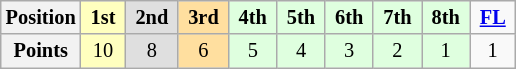<table class="wikitable" style="font-size:85%; text-align:center">
<tr>
<th>Position</th>
<td style="background:#ffffbf;"> <strong>1st</strong> </td>
<td style="background:#dfdfdf;"> <strong>2nd</strong> </td>
<td style="background:#ffdf9f;"> <strong>3rd</strong> </td>
<td style="background:#dfffdf;"> <strong>4th</strong> </td>
<td style="background:#dfffdf;"> <strong>5th</strong> </td>
<td style="background:#dfffdf;"> <strong>6th</strong> </td>
<td style="background:#dfffdf;"> <strong>7th</strong> </td>
<td style="background:#dfffdf;"> <strong>8th</strong> </td>
<td> <strong><a href='#'>FL</a></strong> </td>
</tr>
<tr>
<th>Points</th>
<td style="background:#ffffbf;">10</td>
<td style="background:#dfdfdf;">8</td>
<td style="background:#ffdf9f;">6</td>
<td style="background:#dfffdf;">5</td>
<td style="background:#dfffdf;">4</td>
<td style="background:#dfffdf;">3</td>
<td style="background:#dfffdf;">2</td>
<td style="background:#dfffdf;">1</td>
<td>1</td>
</tr>
</table>
